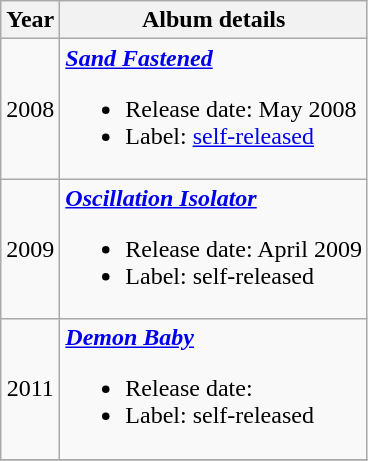<table class="wikitable" style="text-align:center;">
<tr>
<th>Year</th>
<th>Album details</th>
</tr>
<tr>
<td rowspan="1">2008</td>
<td align="left"><strong><em><a href='#'>Sand Fastened</a></em></strong><br><ul><li>Release date: May 2008</li><li>Label: <a href='#'>self-released</a></li></ul></td>
</tr>
<tr>
<td rowspan="1">2009</td>
<td align="left"><strong><em><a href='#'>Oscillation Isolator</a></em></strong><br><ul><li>Release date: April 2009</li><li>Label: self-released</li></ul></td>
</tr>
<tr>
<td rowspan="1">2011</td>
<td align="left"><strong><em><a href='#'>Demon Baby</a></em></strong><br><ul><li>Release date:</li><li>Label: self-released</li></ul></td>
</tr>
<tr>
</tr>
</table>
